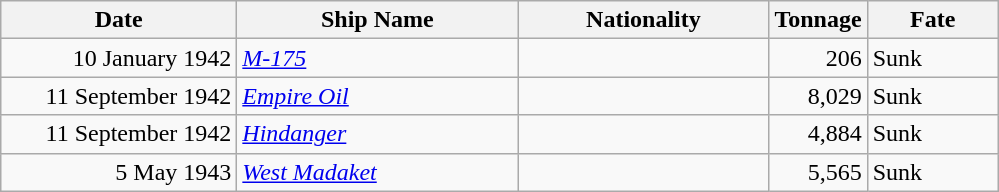<table class="wikitable sortable">
<tr>
<th width="150px">Date</th>
<th width="180px">Ship Name</th>
<th width="160px">Nationality</th>
<th width="25px">Tonnage</th>
<th width="80px">Fate</th>
</tr>
<tr>
<td align="right">10 January 1942</td>
<td align="left"><a href='#'><em>M-175</em></a></td>
<td align="left"></td>
<td align="right">206</td>
<td align="left">Sunk</td>
</tr>
<tr>
<td align="right">11 September 1942</td>
<td align="left"><a href='#'><em>Empire Oil</em></a></td>
<td align="left"></td>
<td align="right">8,029</td>
<td align="left">Sunk</td>
</tr>
<tr>
<td align="right">11 September 1942</td>
<td align="left"><a href='#'><em>Hindanger</em></a></td>
<td align="left"></td>
<td align="right">4,884</td>
<td align="left">Sunk</td>
</tr>
<tr>
<td align="right">5 May 1943</td>
<td align="left"><a href='#'><em>West Madaket</em></a></td>
<td align="left"></td>
<td align="right">5,565</td>
<td align="left">Sunk</td>
</tr>
</table>
